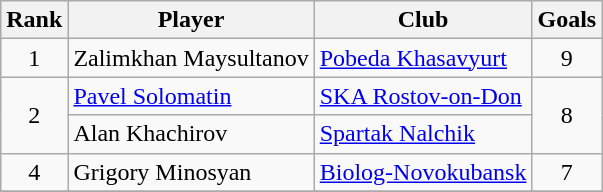<table class="wikitable" style="text-align: center;">
<tr>
<th>Rank</th>
<th>Player</th>
<th>Club</th>
<th>Goals</th>
</tr>
<tr>
<td>1</td>
<td style="text-align: left;">Zalimkhan Maysultanov</td>
<td style="text-align: left;"><a href='#'>Pobeda Khasavyurt</a></td>
<td>9</td>
</tr>
<tr>
<td rowspan = "2">2</td>
<td style="text-align: left;"><a href='#'>Pavel Solomatin</a></td>
<td style="text-align: left;"><a href='#'>SKA Rostov-on-Don</a></td>
<td rowspan = "2">8</td>
</tr>
<tr>
<td style="text-align: left;">Alan Khachirov</td>
<td style="text-align: left;"><a href='#'>Spartak Nalchik</a></td>
</tr>
<tr>
<td>4</td>
<td style="text-align: left;">Grigory Minosyan</td>
<td style="text-align: left;"><a href='#'>Biolog-Novokubansk</a></td>
<td>7</td>
</tr>
<tr>
</tr>
</table>
